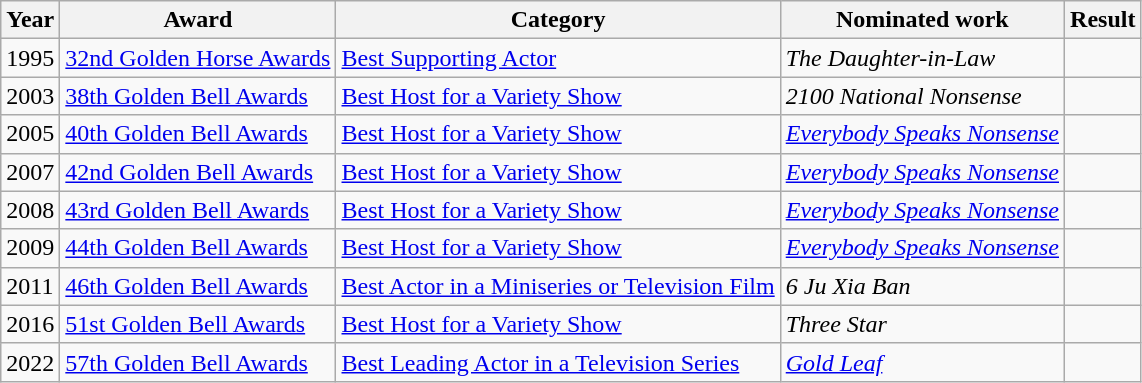<table class="wikitable sortable">
<tr>
<th>Year</th>
<th>Award</th>
<th>Category</th>
<th>Nominated work</th>
<th>Result</th>
</tr>
<tr>
<td>1995</td>
<td><a href='#'>32nd Golden Horse Awards</a></td>
<td><a href='#'>Best Supporting Actor</a></td>
<td><em>The Daughter-in-Law</em></td>
<td></td>
</tr>
<tr>
<td>2003</td>
<td><a href='#'>38th Golden Bell Awards</a></td>
<td><a href='#'>Best Host for a Variety Show</a></td>
<td><em>2100 National Nonsense</em></td>
<td></td>
</tr>
<tr>
<td>2005</td>
<td><a href='#'>40th Golden Bell Awards</a></td>
<td><a href='#'>Best Host for a Variety Show</a></td>
<td><em><a href='#'>Everybody Speaks Nonsense</a></em></td>
<td></td>
</tr>
<tr>
<td>2007</td>
<td><a href='#'>42nd Golden Bell Awards</a></td>
<td><a href='#'>Best Host for a Variety Show</a></td>
<td><em><a href='#'>Everybody Speaks Nonsense</a></em></td>
<td></td>
</tr>
<tr>
<td>2008</td>
<td><a href='#'>43rd Golden Bell Awards</a></td>
<td><a href='#'>Best Host for a Variety Show</a></td>
<td><em><a href='#'>Everybody Speaks Nonsense</a></em></td>
<td></td>
</tr>
<tr>
<td>2009</td>
<td><a href='#'>44th Golden Bell Awards</a></td>
<td><a href='#'>Best Host for a Variety Show</a></td>
<td><em><a href='#'>Everybody Speaks Nonsense</a></em></td>
<td></td>
</tr>
<tr>
<td>2011</td>
<td><a href='#'>46th Golden Bell Awards</a></td>
<td><a href='#'>Best Actor in a Miniseries or Television Film</a></td>
<td><em>6 Ju Xia Ban</em></td>
<td></td>
</tr>
<tr>
<td>2016</td>
<td><a href='#'>51st Golden Bell Awards</a></td>
<td><a href='#'>Best Host for a Variety Show</a></td>
<td><em>Three Star</em></td>
<td></td>
</tr>
<tr>
<td>2022</td>
<td><a href='#'>57th Golden Bell Awards</a></td>
<td><a href='#'>Best Leading Actor in a Television Series</a></td>
<td><em><a href='#'>Gold Leaf</a></em></td>
<td></td>
</tr>
</table>
